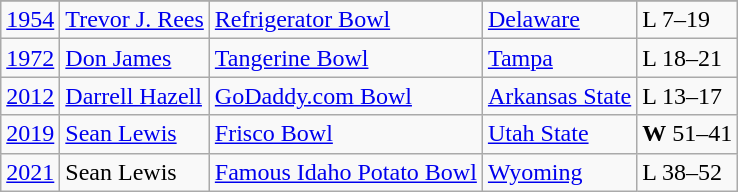<table class="wikitable">
<tr>
</tr>
<tr>
<td><a href='#'>1954</a></td>
<td><a href='#'>Trevor J. Rees</a></td>
<td><a href='#'>Refrigerator Bowl</a></td>
<td><a href='#'>Delaware</a></td>
<td>L 7–19</td>
</tr>
<tr>
<td><a href='#'>1972</a></td>
<td><a href='#'>Don James</a></td>
<td><a href='#'>Tangerine Bowl</a></td>
<td><a href='#'>Tampa</a></td>
<td>L 18–21</td>
</tr>
<tr>
<td><a href='#'>2012</a></td>
<td><a href='#'>Darrell Hazell</a></td>
<td><a href='#'>GoDaddy.com Bowl</a></td>
<td><a href='#'>Arkansas State</a></td>
<td>L 13–17</td>
</tr>
<tr>
<td><a href='#'>2019</a></td>
<td><a href='#'>Sean Lewis</a></td>
<td><a href='#'>Frisco Bowl</a></td>
<td><a href='#'>Utah State</a></td>
<td><strong>W</strong> 51–41</td>
</tr>
<tr>
<td><a href='#'>2021</a></td>
<td>Sean Lewis</td>
<td><a href='#'>Famous Idaho Potato Bowl</a></td>
<td><a href='#'>Wyoming</a></td>
<td>L 38–52</td>
</tr>
</table>
